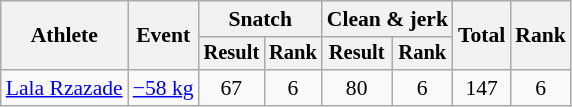<table class="wikitable" style="font-size:90%">
<tr>
<th rowspan="2">Athlete</th>
<th rowspan="2">Event</th>
<th colspan="2">Snatch</th>
<th colspan="2">Clean & jerk</th>
<th rowspan="2">Total</th>
<th rowspan="2">Rank</th>
</tr>
<tr style="font-size:95%">
<th>Result</th>
<th>Rank</th>
<th>Result</th>
<th>Rank</th>
</tr>
<tr align=center>
<td align=left><a href='#'>Lala Rzazade</a></td>
<td align=left><a href='#'>−58 kg</a></td>
<td>67</td>
<td>6</td>
<td>80</td>
<td>6</td>
<td>147</td>
<td>6</td>
</tr>
</table>
